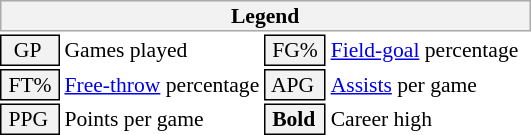<table class="toccolours" style="font-size: 90%; white-space: nowrap;">
<tr>
<th colspan="6" style="background:#f2f2f2; border:1px solid #aaa;">Legend</th>
</tr>
<tr>
<td style="background:#f2f2f2; border:1px solid black;">  GP</td>
<td>Games played</td>
<td style="background:#f2f2f2; border:1px solid black;"> FG% </td>
<td style="padding-right: 8px"><a href='#'>Field-goal</a> percentage</td>
</tr>
<tr>
<td style="background:#f2f2f2; border:1px solid black;"> FT% </td>
<td><a href='#'>Free-throw</a> percentage</td>
<td style="background:#f2f2f2; border:1px solid black;"> APG </td>
<td><a href='#'>Assists</a> per game</td>
</tr>
<tr>
<td style="background:#f2f2f2; border:1px solid black;"> PPG </td>
<td>Points per game</td>
<td style="background-color: #F2F2F2; border: 1px solid black"> <strong>Bold</strong> </td>
<td>Career high</td>
</tr>
<tr>
</tr>
</table>
